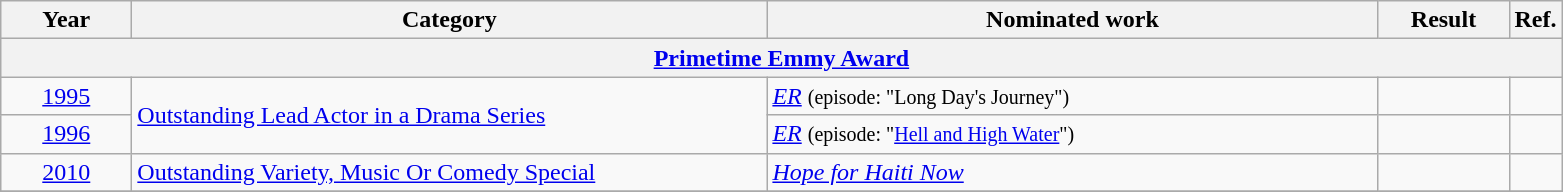<table class=wikitable>
<tr>
<th scope="col" style="width:5em;">Year</th>
<th scope="col" style="width:26em;">Category</th>
<th scope="col" style="width:25em;">Nominated work</th>
<th scope="col" style="width:5em;">Result</th>
<th>Ref.</th>
</tr>
<tr>
<th colspan=5><a href='#'>Primetime Emmy Award</a></th>
</tr>
<tr>
<td style="text-align:center;"><a href='#'>1995</a></td>
<td rowspan="2"><a href='#'>Outstanding Lead Actor in a Drama Series</a></td>
<td><em><a href='#'>ER</a></em> <small> (episode: "Long Day's Journey") </small></td>
<td></td>
<td style="text-align:center;", rowspan="1"></td>
</tr>
<tr>
<td style="text-align:center;"><a href='#'>1996</a></td>
<td><em><a href='#'>ER</a></em> <small> (episode: "<a href='#'>Hell and High Water</a>") </small></td>
<td></td>
<td style="text-align:center;"></td>
</tr>
<tr>
<td style="text-align:center;"><a href='#'>2010</a></td>
<td><a href='#'>Outstanding Variety, Music Or Comedy Special</a></td>
<td><em><a href='#'>Hope for Haiti Now</a></em></td>
<td></td>
<td style="text-align:center;"></td>
</tr>
<tr>
</tr>
</table>
